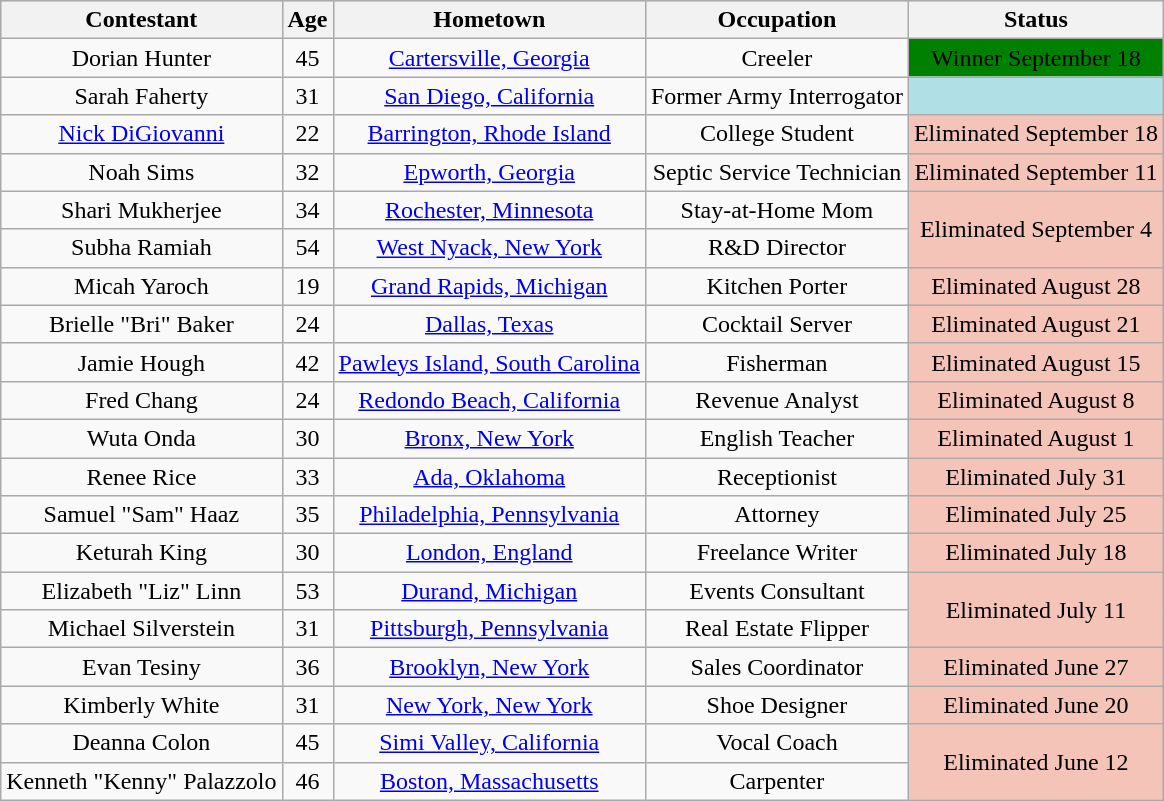<table class="wikitable sortable plainheader" style="text-align:center; ">
<tr style="background:#C1D8FF;">
<th>Contestant</th>
<th>Age</th>
<th>Hometown</th>
<th>Occupation</th>
<th>Status</th>
</tr>
<tr>
<td>Dorian Hunter</td>
<td>45</td>
<td><a href='#'>Cartersville, Georgia</a></td>
<td>Creeler</td>
<td style="background:green;"><span>Winner September 18</span></td>
</tr>
<tr>
<td>Sarah Faherty</td>
<td>31</td>
<td><a href='#'>San Diego, California</a></td>
<td>Former Army Interrogator</td>
<td style="background:#B0E0E6;" rowspan="1"></td>
</tr>
<tr>
<td><a href='#'>Nick DiGiovanni</a></td>
<td>22</td>
<td><a href='#'>Barrington, Rhode Island</a></td>
<td>College Student</td>
<td style="background:#f4c4b8; text'align:center;" rowspan="1">Eliminated September 18</td>
</tr>
<tr>
<td>Noah Sims</td>
<td>32</td>
<td><a href='#'>Epworth, Georgia</a></td>
<td>Septic Service Technician</td>
<td style="background:#f4c4b8; text'align:center;" rowspan="1">Eliminated September 11</td>
</tr>
<tr>
<td>Shari Mukherjee</td>
<td>34</td>
<td><a href='#'>Rochester, Minnesota</a></td>
<td>Stay-at-Home Mom</td>
<td style="background:#f4c4b8; text'align:center;" rowspan="2">Eliminated September 4</td>
</tr>
<tr>
<td>Subha Ramiah</td>
<td>54</td>
<td><a href='#'>West Nyack, New York</a></td>
<td>R&D Director</td>
</tr>
<tr>
<td>Micah Yaroch</td>
<td>19</td>
<td><a href='#'>Grand Rapids, Michigan</a></td>
<td>Kitchen Porter</td>
<td style="background:#f4c4b8; text'align:center;" rowspan="1">Eliminated August 28</td>
</tr>
<tr>
<td>Brielle "Bri" Baker</td>
<td>24</td>
<td><a href='#'>Dallas, Texas</a></td>
<td>Cocktail Server</td>
<td style="background:#f4c4b8; text'align:center;" rowspan="1">Eliminated August 21</td>
</tr>
<tr>
<td>Jamie Hough</td>
<td>42</td>
<td><a href='#'>Pawleys Island, South Carolina</a></td>
<td>Fisherman</td>
<td style="background:#f4c4b8; text-align:center;" rowspan="1">Eliminated August 15</td>
</tr>
<tr>
<td>Fred Chang</td>
<td>24</td>
<td><a href='#'>Redondo Beach, California</a></td>
<td>Revenue Analyst</td>
<td style="background:#f4c4b8; text-align:center;" rowspan="1">Eliminated August 8</td>
</tr>
<tr>
<td>Wuta Onda</td>
<td>30</td>
<td><a href='#'>Bronx, New York</a></td>
<td>English Teacher</td>
<td style="background:#f4c4b8; text-align:center;" rowspan="1">Eliminated August 1</td>
</tr>
<tr>
<td>Renee Rice</td>
<td>33</td>
<td><a href='#'>Ada, Oklahoma</a></td>
<td>Receptionist</td>
<td style="background:#f4c4b8; text-align:center;" rowspan="1">Eliminated July 31</td>
</tr>
<tr>
<td>Samuel "Sam" Haaz</td>
<td>35</td>
<td><a href='#'>Philadelphia, Pennsylvania</a></td>
<td>Attorney</td>
<td style="background:#f4c4b8; text-align:center;" rowspan="1">Eliminated July 25</td>
</tr>
<tr>
<td>Keturah King</td>
<td>30</td>
<td><a href='#'>London, England</a></td>
<td>Freelance Writer</td>
<td style="background:#f4c4b8; text-align:center;" rowspan="1">Eliminated July 18</td>
</tr>
<tr>
<td>Elizabeth "Liz" Linn</td>
<td>53</td>
<td><a href='#'>Durand, Michigan</a></td>
<td>Events Consultant</td>
<td style="background:#f4c4b8; text-align:center;" rowspan="2">Eliminated July 11</td>
</tr>
<tr>
<td>Michael Silverstein</td>
<td>31</td>
<td><a href='#'>Pittsburgh, Pennsylvania</a></td>
<td>Real Estate Flipper</td>
</tr>
<tr>
<td>Evan Tesiny</td>
<td>36</td>
<td><a href='#'>Brooklyn, New York</a></td>
<td>Sales Coordinator</td>
<td style="background:#f4c4b8; text-align:center;" rowspan="1">Eliminated June 27</td>
</tr>
<tr>
<td>Kimberly White</td>
<td>31</td>
<td><a href='#'>New York, New York</a></td>
<td>Shoe Designer</td>
<td style="background:#f4c4b8; text-align:center;" rowspan="1">Eliminated June 20</td>
</tr>
<tr>
<td>Deanna Colon</td>
<td>45</td>
<td><a href='#'>Simi Valley, California</a></td>
<td>Vocal Coach</td>
<td style="background:#f4c4b8; text-align:center;" rowspan="2">Eliminated June 12</td>
</tr>
<tr>
<td>Kenneth "Kenny" Palazzolo</td>
<td>46</td>
<td><a href='#'>Boston, Massachusetts</a></td>
<td>Carpenter</td>
</tr>
</table>
